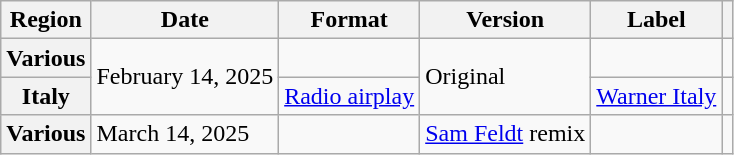<table class="wikitable plainrowheaders">
<tr>
<th scope="col">Region</th>
<th scope="col">Date</th>
<th scope="col">Format</th>
<th scope="col">Version</th>
<th scope="col">Label</th>
<th scope="col"></th>
</tr>
<tr>
<th scope="row">Various</th>
<td rowspan="2">February 14, 2025</td>
<td></td>
<td rowspan="2">Original</td>
<td></td>
<td style="text-align:center"></td>
</tr>
<tr>
<th scope="row">Italy</th>
<td><a href='#'>Radio airplay</a></td>
<td><a href='#'>Warner Italy</a></td>
<td style="text-align:center"></td>
</tr>
<tr>
<th scope="row">Various</th>
<td>March 14, 2025</td>
<td></td>
<td><a href='#'>Sam Feldt</a> remix</td>
<td></td>
<td style="text-align:center"></td>
</tr>
</table>
